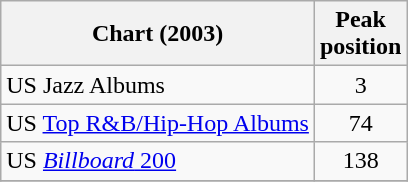<table class="wikitable sortable">
<tr>
<th>Chart (2003)</th>
<th>Peak<br>position</th>
</tr>
<tr>
<td>US Jazz Albums</td>
<td style="text-align:center;">3</td>
</tr>
<tr>
<td>US <a href='#'>Top R&B/Hip-Hop Albums</a></td>
<td style="text-align:center;">74</td>
</tr>
<tr>
<td>US <a href='#'><em>Billboard</em> 200</a></td>
<td style="text-align:center;">138</td>
</tr>
<tr>
</tr>
</table>
